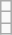<table class="wikitable">
<tr>
<td></td>
</tr>
<tr>
<td></td>
</tr>
<tr>
<td></td>
</tr>
</table>
